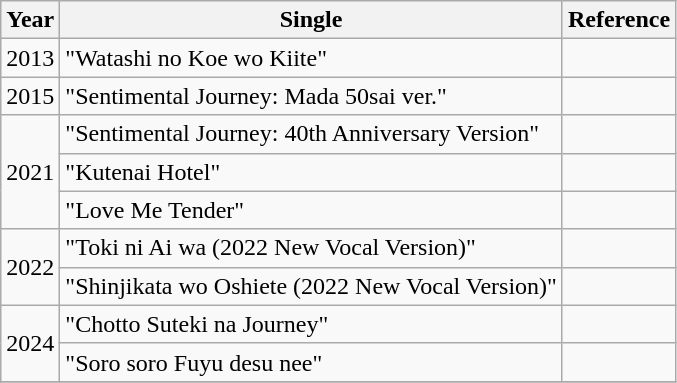<table class="wikitable plainrowheaders" style="text-align:center;">
<tr>
<th scope="col">Year</th>
<th scope="col">Single</th>
<th scope="col">Reference</th>
</tr>
<tr>
<td rowspan="1">2013</td>
<td style="text-align:left;">"Watashi no Koe wo Kiite"<br></td>
<td></td>
</tr>
<tr>
<td rowspan="1">2015</td>
<td style="text-align:left;">"Sentimental Journey: Mada 50sai ver."<br></td>
<td></td>
</tr>
<tr>
<td rowspan="3">2021</td>
<td style="text-align:left;">"Sentimental Journey: 40th Anniversary Version"<br></td>
<td></td>
</tr>
<tr>
<td style="text-align:left;">"Kutenai Hotel"<br></td>
<td></td>
</tr>
<tr>
<td style="text-align:left;">"Love Me Tender"<br></td>
<td></td>
</tr>
<tr>
<td rowspan="2">2022</td>
<td style="text-align:left;">"Toki ni Ai wa (2022 New Vocal Version)"<br></td>
<td></td>
</tr>
<tr>
<td style="text-align:left;">"Shinjikata wo Oshiete (2022 New Vocal Version)"<br></td>
<td></td>
</tr>
<tr>
<td rowspan="2">2024</td>
<td style="text-align:left;">"Chotto Suteki na Journey"</td>
<td></td>
</tr>
<tr>
<td style="text-align:left;">"Soro soro Fuyu desu nee"</td>
<td></td>
</tr>
<tr>
</tr>
</table>
